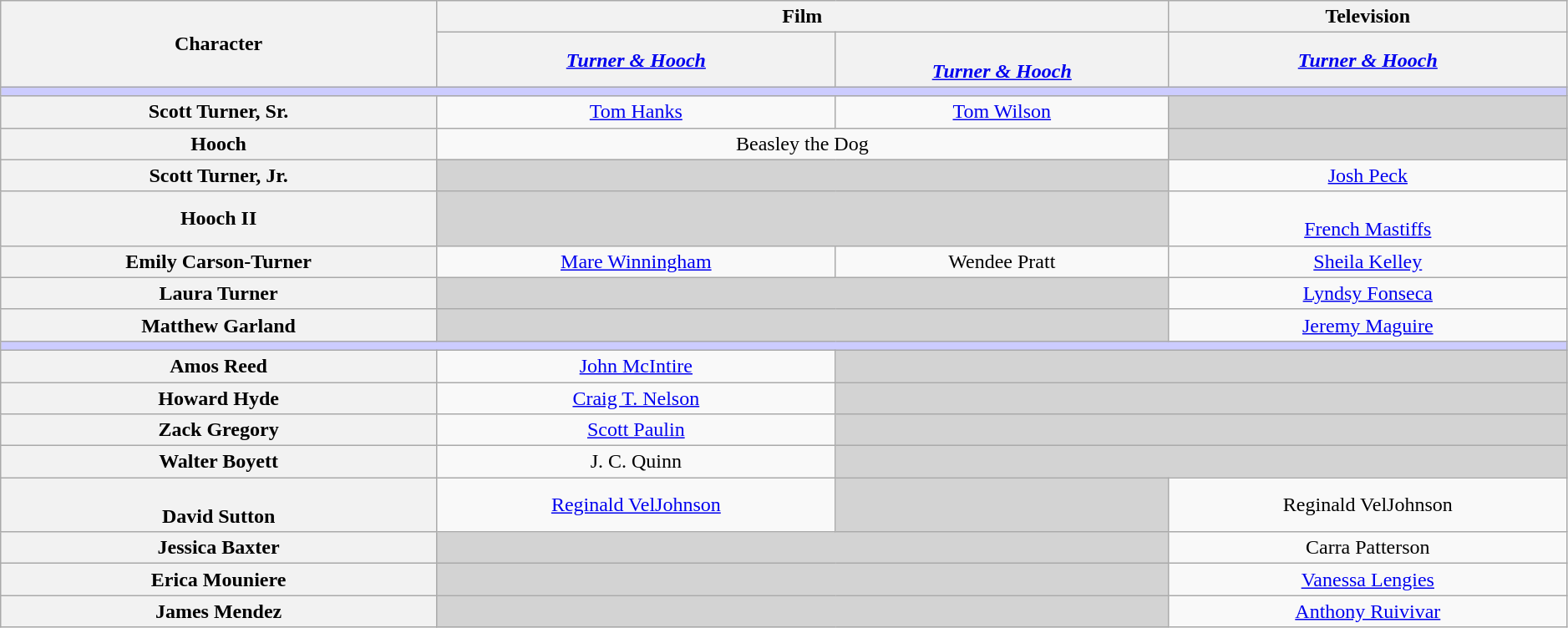<table class="wikitable" style="text-align:center; width:99%;">
<tr>
<th rowspan="2">Character</th>
<th colspan="2" style="text-align:center;">Film</th>
<th style="text-align:center;">Television</th>
</tr>
<tr>
<th style="text-align:center;"><em><a href='#'>Turner & Hooch</a></em></th>
<th style="text-align:center;"><em><a href='#'> <br>Turner & Hooch</a></em></th>
<th style="text-align:center;"><em><a href='#'>Turner & Hooch</a></em> <br></th>
</tr>
<tr>
<th style="background-color:#ccccff;" colspan="4"></th>
</tr>
<tr>
<th> Scott Turner, Sr.</th>
<td><a href='#'>Tom Hanks</a></td>
<td><a href='#'>Tom Wilson</a></td>
<td style="background:lightgrey;"> </td>
</tr>
<tr>
<th>Hooch</th>
<td colspan="2">Beasley the Dog</td>
<td style="background:lightgrey;"> </td>
</tr>
<tr>
<th> Scott Turner, Jr.</th>
<td colspan="2" style="background:lightgrey;"> </td>
<td><a href='#'>Josh Peck</a></td>
</tr>
<tr>
<th>Hooch II</th>
<td colspan="2" style="background:lightgrey;"> </td>
<td><br> <a href='#'>French Mastiffs</a></td>
</tr>
<tr>
<th> Emily Carson-Turner</th>
<td><a href='#'>Mare Winningham</a></td>
<td>Wendee Pratt</td>
<td><a href='#'>Sheila Kelley</a></td>
</tr>
<tr>
<th>Laura Turner</th>
<td colspan="2" style="background:lightgrey;"> </td>
<td><a href='#'>Lyndsy Fonseca</a></td>
</tr>
<tr>
<th>Matthew Garland</th>
<td colspan="2" style="background:lightgrey;"> </td>
<td><a href='#'>Jeremy Maguire</a></td>
</tr>
<tr>
<th style="background-color:#ccccff;" colspan="4"></th>
</tr>
<tr>
<th>Amos Reed</th>
<td><a href='#'>John McIntire</a></td>
<td colspan="2" style="background:lightgrey;"> </td>
</tr>
<tr>
<th> Howard Hyde</th>
<td><a href='#'>Craig T. Nelson</a></td>
<td colspan="2" style="background:lightgrey;"> </td>
</tr>
<tr>
<th>Zack Gregory</th>
<td><a href='#'>Scott Paulin</a></td>
<td colspan="2" style="background:lightgrey;"> </td>
</tr>
<tr>
<th>Walter Boyett</th>
<td>J. C. Quinn</td>
<td colspan="2" style="background:lightgrey;"> </td>
</tr>
<tr>
<th> <br> David Sutton</th>
<td><a href='#'>Reginald VelJohnson</a></td>
<td style="background:lightgrey;"> </td>
<td>Reginald VelJohnson</td>
</tr>
<tr>
<th> Jessica Baxter</th>
<td colspan="2" style="background:lightgrey;"> </td>
<td>Carra Patterson</td>
</tr>
<tr>
<th>Erica Mouniere</th>
<td colspan="2" style="background:lightgrey;"> </td>
<td><a href='#'>Vanessa Lengies</a></td>
</tr>
<tr>
<th> James Mendez</th>
<td colspan="2" style="background:lightgrey;"> </td>
<td><a href='#'>Anthony Ruivivar</a></td>
</tr>
</table>
